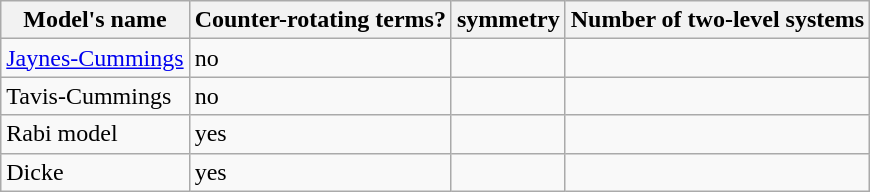<table class="wikitable">
<tr>
<th>Model's name</th>
<th>Counter-rotating terms?</th>
<th>symmetry</th>
<th>Number of two-level systems</th>
</tr>
<tr>
<td><a href='#'>Jaynes-Cummings</a></td>
<td>no</td>
<td></td>
<td></td>
</tr>
<tr>
<td>Tavis-Cummings</td>
<td>no</td>
<td></td>
<td></td>
</tr>
<tr>
<td>Rabi model</td>
<td>yes</td>
<td></td>
<td></td>
</tr>
<tr>
<td>Dicke</td>
<td>yes</td>
<td></td>
<td></td>
</tr>
</table>
